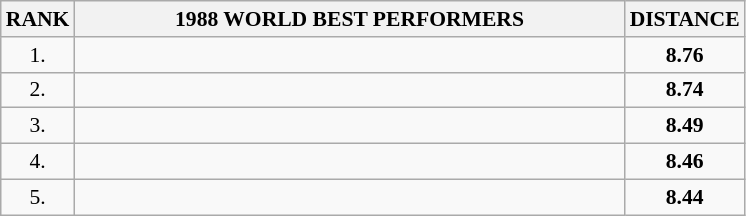<table class="wikitable" style="border-collapse: collapse; font-size: 90%;">
<tr>
<th>RANK</th>
<th align="center" style="width: 25em">1988 WORLD BEST PERFORMERS</th>
<th align="center" style="width: 5em">DISTANCE</th>
</tr>
<tr>
<td align="center">1.</td>
<td></td>
<td align="center"><strong>8.76</strong></td>
</tr>
<tr>
<td align="center">2.</td>
<td></td>
<td align="center"><strong>8.74</strong></td>
</tr>
<tr>
<td align="center">3.</td>
<td></td>
<td align="center"><strong>8.49</strong></td>
</tr>
<tr>
<td align="center">4.</td>
<td></td>
<td align="center"><strong>8.46</strong></td>
</tr>
<tr>
<td align="center">5.</td>
<td></td>
<td align="center"><strong>8.44</strong></td>
</tr>
</table>
